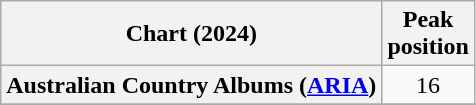<table class="wikitable sortable plainrowheaders" style="text-align:center">
<tr>
<th scope="col">Chart (2024)</th>
<th scope="col">Peak<br>position</th>
</tr>
<tr>
<th scope="row">Australian Country Albums (<a href='#'>ARIA</a>)</th>
<td>16</td>
</tr>
<tr>
</tr>
<tr>
</tr>
<tr>
</tr>
<tr>
</tr>
<tr>
</tr>
</table>
